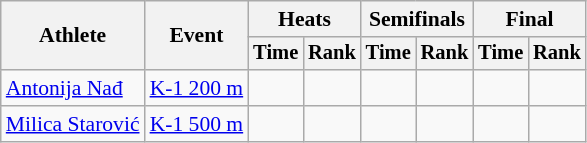<table class=wikitable style="font-size:90%;">
<tr>
<th rowspan=2>Athlete</th>
<th rowspan=2>Event</th>
<th colspan=2>Heats</th>
<th colspan=2>Semifinals</th>
<th colspan=2>Final</th>
</tr>
<tr style="font-size:95%">
<th>Time</th>
<th>Rank</th>
<th>Time</th>
<th>Rank</th>
<th>Time</th>
<th>Rank</th>
</tr>
<tr align=center>
<td align=left><a href='#'>Antonija Nađ</a></td>
<td align=left><a href='#'>K-1 200 m</a></td>
<td></td>
<td></td>
<td></td>
<td></td>
<td></td>
<td></td>
</tr>
<tr align=center>
<td align=left><a href='#'>Milica Starović</a></td>
<td align=left><a href='#'>K-1 500 m</a></td>
<td></td>
<td></td>
<td></td>
<td></td>
<td></td>
<td></td>
</tr>
</table>
